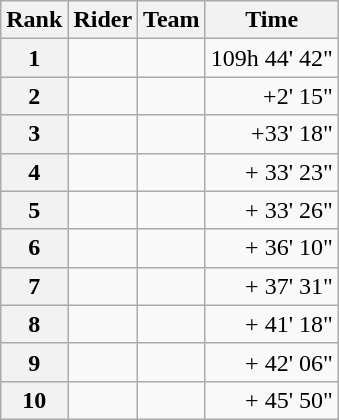<table class="wikitable">
<tr>
<th scope="col">Rank</th>
<th scope="col">Rider</th>
<th scope="col">Team</th>
<th scope="col">Time</th>
</tr>
<tr>
<th scope="row">1</th>
<td> </td>
<td></td>
<td style="text-align:right;">109h 44' 42"</td>
</tr>
<tr>
<th scope="row">2</th>
<td></td>
<td></td>
<td style="text-align:right;">+2' 15"</td>
</tr>
<tr>
<th scope="row">3</th>
<td></td>
<td></td>
<td style="text-align:right;">+33' 18"</td>
</tr>
<tr>
<th scope="row">4</th>
<td></td>
<td></td>
<td style="text-align:right;">+ 33' 23"</td>
</tr>
<tr>
<th scope="row">5</th>
<td></td>
<td></td>
<td style="text-align:right;">+ 33' 26"</td>
</tr>
<tr>
<th scope="row">6</th>
<td></td>
<td></td>
<td style="text-align:right;">+ 36' 10"</td>
</tr>
<tr>
<th scope="row">7</th>
<td></td>
<td></td>
<td style="text-align:right;">+ 37' 31"</td>
</tr>
<tr>
<th scope="row">8</th>
<td></td>
<td></td>
<td style="text-align:right;">+ 41' 18"</td>
</tr>
<tr>
<th scope="row">9</th>
<td></td>
<td></td>
<td style="text-align:right;">+ 42' 06"</td>
</tr>
<tr>
<th scope="row">10</th>
<td></td>
<td></td>
<td style="text-align:right;">+ 45' 50"</td>
</tr>
</table>
